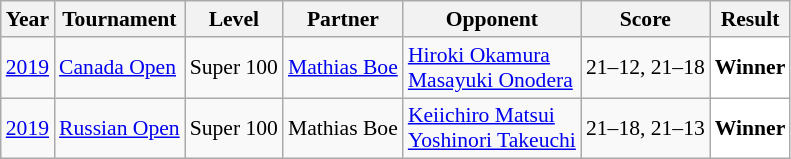<table class="sortable wikitable" style="font-size: 90%;">
<tr>
<th>Year</th>
<th>Tournament</th>
<th>Level</th>
<th>Partner</th>
<th>Opponent</th>
<th>Score</th>
<th>Result</th>
</tr>
<tr>
<td align="center"><a href='#'>2019</a></td>
<td align="left"><a href='#'>Canada Open</a></td>
<td align="left">Super 100</td>
<td align="left"> <a href='#'>Mathias Boe</a></td>
<td align="left"> <a href='#'>Hiroki Okamura</a><br> <a href='#'>Masayuki Onodera</a></td>
<td align="left">21–12, 21–18</td>
<td style="text-align:left; background:white"> <strong>Winner</strong></td>
</tr>
<tr>
<td align="center"><a href='#'>2019</a></td>
<td align="left"><a href='#'>Russian Open</a></td>
<td align="left">Super 100</td>
<td align="left"> Mathias Boe</td>
<td align="left"> <a href='#'>Keiichiro Matsui</a><br> <a href='#'>Yoshinori Takeuchi</a></td>
<td align="left">21–18, 21–13</td>
<td style="text-align:left; background:white"> <strong>Winner</strong></td>
</tr>
</table>
